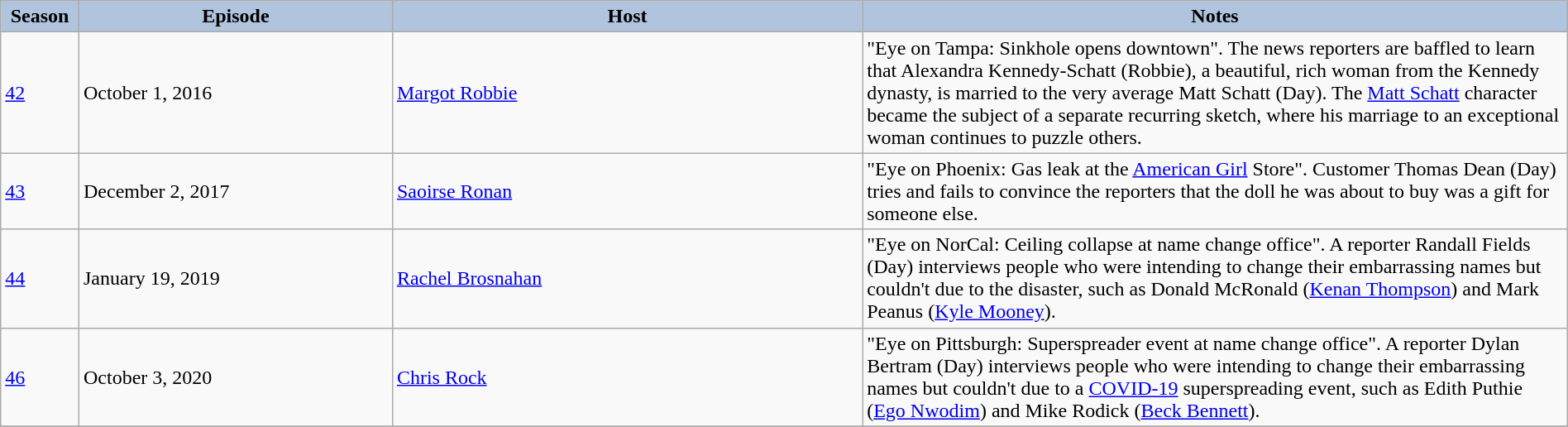<table class="wikitable" style="width:100%;">
<tr>
<th style="background:#B0C4DE;" width="5%">Season</th>
<th style="background:#B0C4DE;" width="20%">Episode</th>
<th style="background:#B0C4DE;" width="30%">Host</th>
<th style="background:#B0C4DE;" width="45%">Notes</th>
</tr>
<tr>
<td><a href='#'>42</a></td>
<td>October 1, 2016</td>
<td><a href='#'>Margot Robbie</a></td>
<td>"Eye on Tampa: Sinkhole opens downtown". The news reporters are baffled to learn that Alexandra Kennedy-Schatt (Robbie), a beautiful, rich woman from the Kennedy dynasty, is married to the very average Matt Schatt (Day). The <a href='#'>Matt Schatt</a> character became the subject of a separate recurring sketch, where his marriage to an exceptional woman continues to puzzle others.</td>
</tr>
<tr>
<td><a href='#'>43</a></td>
<td>December 2, 2017</td>
<td><a href='#'>Saoirse Ronan</a></td>
<td>"Eye on Phoenix: Gas leak at the <a href='#'>American Girl</a> Store". Customer Thomas Dean (Day) tries and fails to convince the reporters that the doll he was about to buy was a gift for someone else.</td>
</tr>
<tr>
<td><a href='#'>44</a></td>
<td>January 19, 2019</td>
<td><a href='#'>Rachel Brosnahan</a></td>
<td>"Eye on NorCal: Ceiling collapse at name change office". A reporter Randall Fields (Day) interviews people who were intending to change their embarrassing names but couldn't due to the disaster, such as Donald McRonald (<a href='#'>Kenan Thompson</a>) and Mark Peanus (<a href='#'>Kyle Mooney</a>).</td>
</tr>
<tr>
<td><a href='#'>46</a></td>
<td>October 3, 2020</td>
<td><a href='#'>Chris Rock</a></td>
<td>"Eye on Pittsburgh: Superspreader event at name change office". A reporter Dylan Bertram (Day) interviews people who were intending to change their embarrassing names but couldn't due to a <a href='#'>COVID-19</a> superspreading event, such as Edith Puthie (<a href='#'>Ego Nwodim</a>) and Mike Rodick (<a href='#'>Beck Bennett</a>).</td>
</tr>
<tr>
</tr>
</table>
